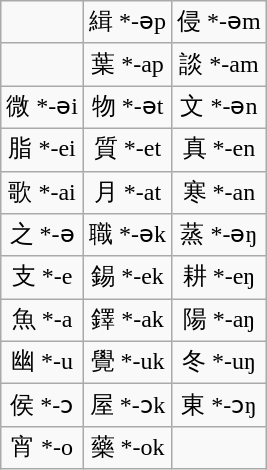<table class="wikitable" style="text-align: center;">
<tr>
<td></td>
<td>緝  *-əp</td>
<td>侵  *-əm</td>
</tr>
<tr>
<td></td>
<td>葉  *-ap</td>
<td>談  *-am</td>
</tr>
<tr>
<td>微  *-əi</td>
<td>物  *-ət</td>
<td>文  *-ən</td>
</tr>
<tr>
<td>脂  *-ei</td>
<td>質  *-et</td>
<td>真  *-en</td>
</tr>
<tr>
<td>歌  *-ai</td>
<td>月  *-at</td>
<td>寒  *-an</td>
</tr>
<tr>
<td>之  *-ə</td>
<td>職  *-ək</td>
<td>蒸  *-əŋ</td>
</tr>
<tr>
<td>支  *-e</td>
<td>錫  *-ek</td>
<td>耕  *-eŋ</td>
</tr>
<tr>
<td>魚  *-a</td>
<td>鐸  *-ak</td>
<td>陽  *-aŋ</td>
</tr>
<tr>
<td>幽  *-u</td>
<td>覺  *-uk</td>
<td>冬  *-uŋ</td>
</tr>
<tr>
<td>侯  *-ɔ</td>
<td>屋  *-ɔk</td>
<td>東  *-ɔŋ</td>
</tr>
<tr>
<td>宵  *-o</td>
<td>藥  *-ok</td>
<td></td>
</tr>
</table>
